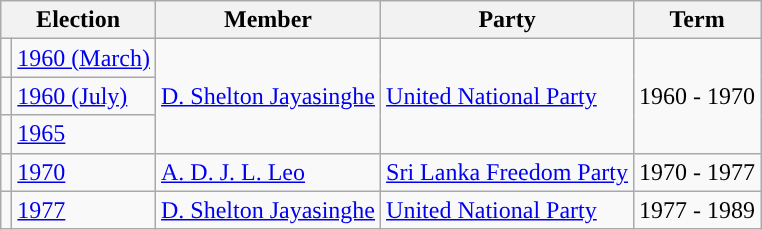<table class="wikitable">
<tr>
<th colspan="2">Election</th>
<th>Member</th>
<th>Party</th>
<th>Term</th>
</tr>
<tr>
<td style="background-color: "></td>
<td><a href='#'>1960 (March)</a></td>
<td rowspan=3><a href='#'>D. Shelton Jayasinghe</a></td>
<td rowspan=3><a href='#'>United National Party</a></td>
<td rowspan=3>1960 - 1970</td>
</tr>
<tr>
<td style="background-color: "></td>
<td><a href='#'>1960 (July)</a></td>
</tr>
<tr>
<td style="background-color: "></td>
<td><a href='#'>1965</a></td>
</tr>
<tr>
<td style="background-color: "></td>
<td><a href='#'>1970</a></td>
<td><a href='#'>A. D. J. L. Leo</a></td>
<td><a href='#'>Sri Lanka Freedom Party</a></td>
<td>1970 - 1977</td>
</tr>
<tr>
<td style="background-color: "></td>
<td><a href='#'>1977</a></td>
<td><a href='#'>D. Shelton Jayasinghe</a></td>
<td><a href='#'>United National Party</a></td>
<td>1977 - 1989</td>
</tr>
</table>
